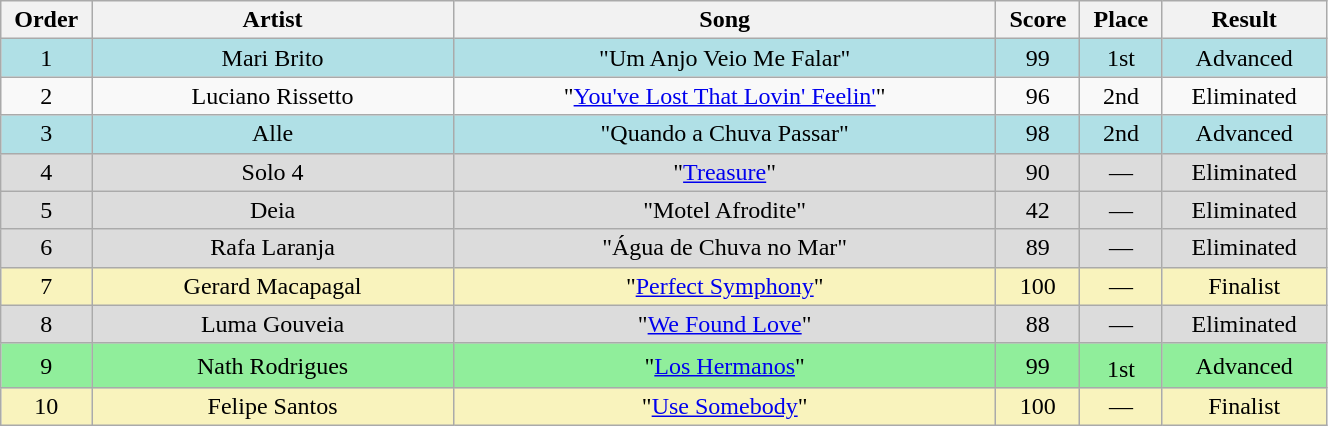<table class="wikitable" style="text-align:center; width:70%;">
<tr>
<th scope="col" width="05%">Order</th>
<th scope="col" width="22%">Artist</th>
<th scope="col" width="33%">Song</th>
<th scope="col" width="05%">Score</th>
<th scope="col" width="05%">Place</th>
<th scope="col" width="10%">Result</th>
</tr>
<tr bgcolor=B0E0E6>
<td>1</td>
<td>Mari Brito</td>
<td>"Um Anjo Veio Me Falar"</td>
<td>99</td>
<td>1st</td>
<td>Advanced</td>
</tr>
<tr>
<td>2</td>
<td>Luciano Rissetto</td>
<td>"<a href='#'>You've Lost That Lovin' Feelin'</a>"</td>
<td>96</td>
<td>2nd</td>
<td>Eliminated</td>
</tr>
<tr bgcolor=B0E0E6>
<td>3</td>
<td>Alle</td>
<td>"Quando a Chuva Passar"</td>
<td>98</td>
<td>2nd</td>
<td>Advanced</td>
</tr>
<tr bgcolor=DCDCDC>
<td>4</td>
<td>Solo 4</td>
<td>"<a href='#'>Treasure</a>"</td>
<td>90</td>
<td>—</td>
<td>Eliminated</td>
</tr>
<tr bgcolor=DCDCDC>
<td>5</td>
<td>Deia</td>
<td>"Motel Afrodite"</td>
<td>42</td>
<td>—</td>
<td>Eliminated</td>
</tr>
<tr bgcolor=DCDCDC>
<td>6</td>
<td>Rafa Laranja</td>
<td>"Água de Chuva no Mar"</td>
<td>89</td>
<td>—</td>
<td>Eliminated</td>
</tr>
<tr bgcolor=F9F3BD>
<td>7</td>
<td>Gerard Macapagal</td>
<td>"<a href='#'>Perfect Symphony</a>"</td>
<td>100</td>
<td>—</td>
<td>Finalist</td>
</tr>
<tr bgcolor=DCDCDC>
<td>8</td>
<td>Luma Gouveia</td>
<td>"<a href='#'>We Found Love</a>"</td>
<td>88</td>
<td>—</td>
<td>Eliminated</td>
</tr>
<tr bgcolor=90EE9B>
<td>9</td>
<td>Nath Rodrigues</td>
<td>"<a href='#'>Los Hermanos</a>"</td>
<td>99</td>
<td>1st<sup></sup></td>
<td>Advanced</td>
</tr>
<tr bgcolor=F9F3BD>
<td>10</td>
<td>Felipe Santos</td>
<td>"<a href='#'>Use Somebody</a>"</td>
<td>100</td>
<td>—</td>
<td>Finalist</td>
</tr>
</table>
